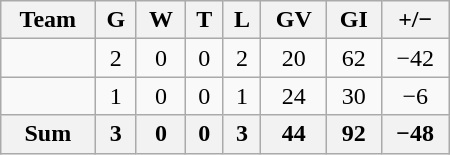<table class="wikitable" width=300 style=text-align:center>
<tr>
<th>Team</th>
<th>G</th>
<th>W</th>
<th>T</th>
<th>L</th>
<th>GV</th>
<th>GI</th>
<th>+/−</th>
</tr>
<tr>
<td align=left></td>
<td>2</td>
<td>0</td>
<td>0</td>
<td>2</td>
<td>20</td>
<td>62</td>
<td>−42</td>
</tr>
<tr>
<td align=left></td>
<td>1</td>
<td>0</td>
<td>0</td>
<td>1</td>
<td>24</td>
<td>30</td>
<td>−6</td>
</tr>
<tr>
<th>Sum</th>
<th>3</th>
<th>0</th>
<th>0</th>
<th>3</th>
<th>44</th>
<th>92</th>
<th>−48</th>
</tr>
</table>
